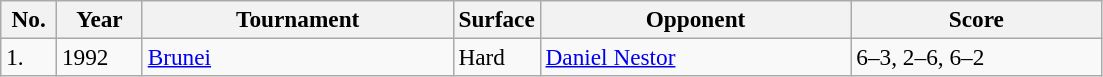<table class="sortable wikitable" style=font-size:97%>
<tr>
<th width=30>No.</th>
<th width=50>Year</th>
<th width=200>Tournament</th>
<th width=50>Surface</th>
<th width=200>Opponent</th>
<th width=160>Score</th>
</tr>
<tr>
<td>1.</td>
<td>1992</td>
<td><a href='#'>Brunei</a></td>
<td>Hard</td>
<td> <a href='#'>Daniel Nestor</a></td>
<td>6–3, 2–6, 6–2</td>
</tr>
</table>
